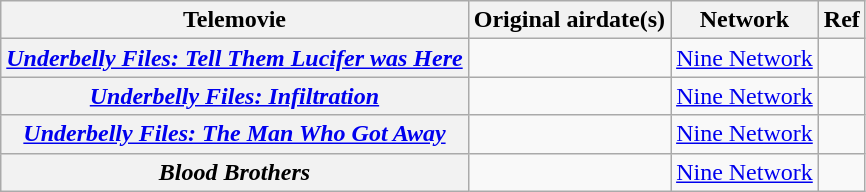<table class="wikitable plainrowheaders sortable" style="text-align:left">
<tr>
<th>Telemovie</th>
<th>Original airdate(s)</th>
<th>Network</th>
<th class="unsortable">Ref</th>
</tr>
<tr>
<th scope="row"><em><a href='#'>Underbelly Files: Tell Them Lucifer was Here</a></em></th>
<td align=center></td>
<td><a href='#'>Nine Network</a></td>
<td align=center></td>
</tr>
<tr>
<th scope="row"><em><a href='#'>Underbelly Files: Infiltration</a></em></th>
<td align=center></td>
<td><a href='#'>Nine Network</a></td>
<td align=center></td>
</tr>
<tr>
<th scope="row"><em><a href='#'>Underbelly Files: The Man Who Got Away</a></em></th>
<td align=center></td>
<td><a href='#'>Nine Network</a></td>
<td align=center></td>
</tr>
<tr>
<th scope="row"><em>Blood Brothers</em></th>
<td align=center></td>
<td><a href='#'>Nine Network</a></td>
<td align=center></td>
</tr>
</table>
